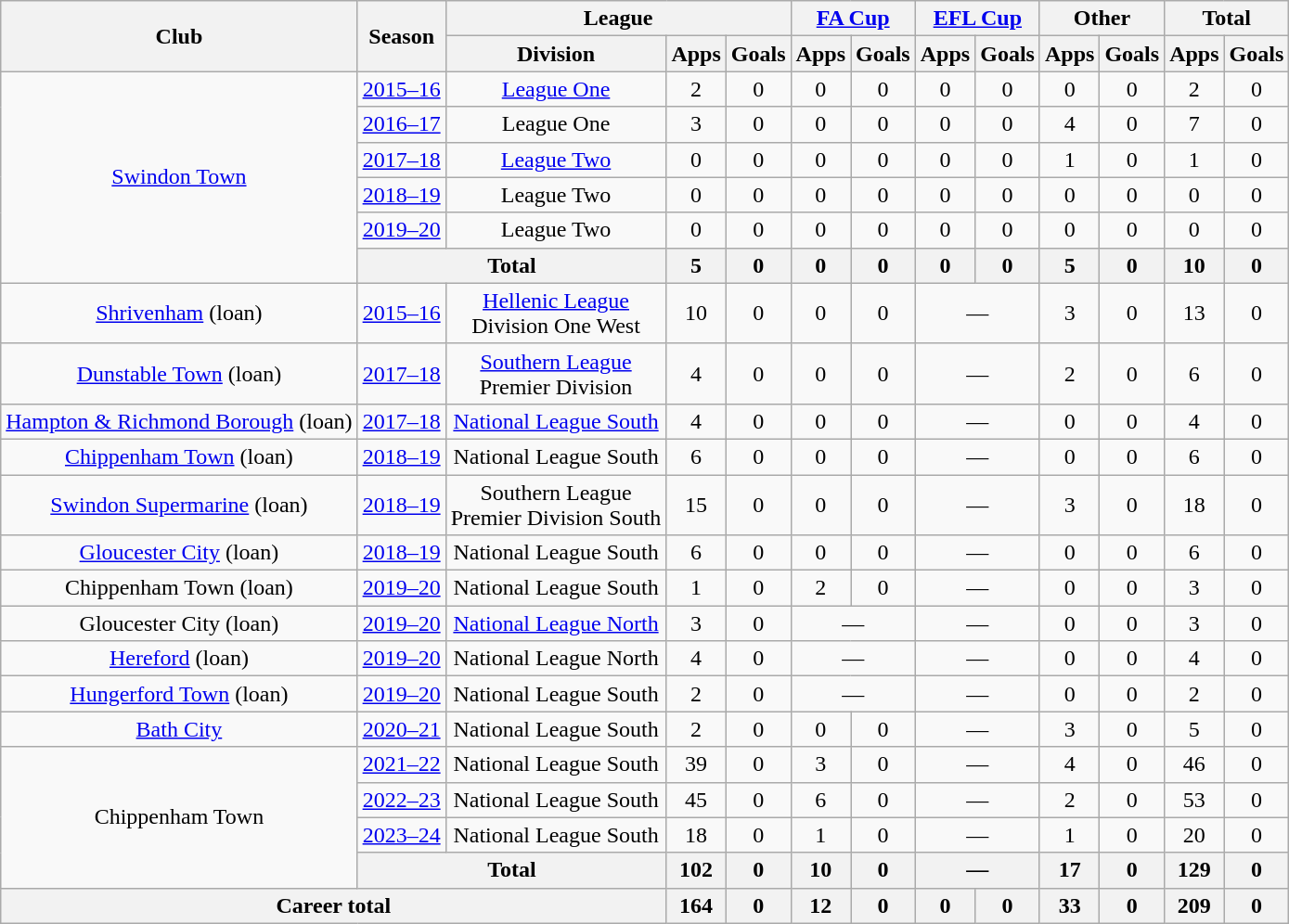<table class=wikitable style="text-align: center">
<tr>
<th rowspan=2>Club</th>
<th rowspan=2>Season</th>
<th colspan=3>League</th>
<th colspan=2><a href='#'>FA Cup</a></th>
<th colspan=2><a href='#'>EFL Cup</a></th>
<th colspan=2>Other</th>
<th colspan=2>Total</th>
</tr>
<tr>
<th>Division</th>
<th>Apps</th>
<th>Goals</th>
<th>Apps</th>
<th>Goals</th>
<th>Apps</th>
<th>Goals</th>
<th>Apps</th>
<th>Goals</th>
<th>Apps</th>
<th>Goals</th>
</tr>
<tr>
<td rowspan=6><a href='#'>Swindon Town</a></td>
<td><a href='#'>2015–16</a></td>
<td><a href='#'>League One</a></td>
<td>2</td>
<td>0</td>
<td>0</td>
<td>0</td>
<td>0</td>
<td>0</td>
<td>0</td>
<td>0</td>
<td>2</td>
<td>0</td>
</tr>
<tr>
<td><a href='#'>2016–17</a></td>
<td>League One</td>
<td>3</td>
<td>0</td>
<td>0</td>
<td>0</td>
<td>0</td>
<td>0</td>
<td>4</td>
<td>0</td>
<td>7</td>
<td>0</td>
</tr>
<tr>
<td><a href='#'>2017–18</a></td>
<td><a href='#'>League Two</a></td>
<td>0</td>
<td>0</td>
<td>0</td>
<td>0</td>
<td>0</td>
<td>0</td>
<td>1</td>
<td>0</td>
<td>1</td>
<td>0</td>
</tr>
<tr>
<td><a href='#'>2018–19</a></td>
<td>League Two</td>
<td>0</td>
<td>0</td>
<td>0</td>
<td>0</td>
<td>0</td>
<td>0</td>
<td>0</td>
<td>0</td>
<td>0</td>
<td>0</td>
</tr>
<tr>
<td><a href='#'>2019–20</a></td>
<td>League Two</td>
<td>0</td>
<td>0</td>
<td>0</td>
<td>0</td>
<td>0</td>
<td>0</td>
<td>0</td>
<td>0</td>
<td>0</td>
<td>0</td>
</tr>
<tr>
<th colspan=2>Total</th>
<th>5</th>
<th>0</th>
<th>0</th>
<th>0</th>
<th>0</th>
<th>0</th>
<th>5</th>
<th>0</th>
<th>10</th>
<th>0</th>
</tr>
<tr>
<td><a href='#'>Shrivenham</a> (loan)</td>
<td><a href='#'>2015–16</a></td>
<td><a href='#'>Hellenic League</a><br>Division One West</td>
<td>10</td>
<td>0</td>
<td>0</td>
<td>0</td>
<td colspan="2">—</td>
<td>3</td>
<td>0</td>
<td>13</td>
<td>0</td>
</tr>
<tr>
<td><a href='#'>Dunstable Town</a> (loan)</td>
<td><a href='#'>2017–18</a></td>
<td><a href='#'>Southern League</a><br>Premier Division</td>
<td>4</td>
<td>0</td>
<td>0</td>
<td>0</td>
<td colspan="2">—</td>
<td>2</td>
<td>0</td>
<td>6</td>
<td>0</td>
</tr>
<tr>
<td><a href='#'>Hampton & Richmond Borough</a> (loan)</td>
<td><a href='#'>2017–18</a></td>
<td><a href='#'>National League South</a></td>
<td>4</td>
<td>0</td>
<td>0</td>
<td>0</td>
<td colspan=2>—</td>
<td>0</td>
<td>0</td>
<td>4</td>
<td>0</td>
</tr>
<tr>
<td><a href='#'>Chippenham Town</a> (loan)</td>
<td><a href='#'>2018–19</a></td>
<td>National League South</td>
<td>6</td>
<td>0</td>
<td>0</td>
<td>0</td>
<td colspan=2>—</td>
<td>0</td>
<td>0</td>
<td>6</td>
<td>0</td>
</tr>
<tr>
<td><a href='#'>Swindon Supermarine</a> (loan)</td>
<td><a href='#'>2018–19</a></td>
<td>Southern League<br>Premier Division South</td>
<td>15</td>
<td>0</td>
<td>0</td>
<td>0</td>
<td colspan="2">—</td>
<td>3</td>
<td>0</td>
<td>18</td>
<td>0</td>
</tr>
<tr>
<td><a href='#'>Gloucester City</a> (loan)</td>
<td><a href='#'>2018–19</a></td>
<td>National League South</td>
<td>6</td>
<td>0</td>
<td>0</td>
<td>0</td>
<td colspan=2>—</td>
<td>0</td>
<td>0</td>
<td>6</td>
<td>0</td>
</tr>
<tr>
<td>Chippenham Town (loan)</td>
<td><a href='#'>2019–20</a></td>
<td>National League South</td>
<td>1</td>
<td>0</td>
<td>2</td>
<td>0</td>
<td colspan=2>—</td>
<td>0</td>
<td>0</td>
<td>3</td>
<td>0</td>
</tr>
<tr>
<td>Gloucester City (loan)</td>
<td><a href='#'>2019–20</a></td>
<td><a href='#'>National League North</a></td>
<td>3</td>
<td>0</td>
<td colspan=2>—</td>
<td colspan=2>—</td>
<td>0</td>
<td>0</td>
<td>3</td>
<td>0</td>
</tr>
<tr>
<td><a href='#'>Hereford</a> (loan)</td>
<td><a href='#'>2019–20</a></td>
<td>National League North</td>
<td>4</td>
<td>0</td>
<td colspan=2>—</td>
<td colspan=2>—</td>
<td>0</td>
<td>0</td>
<td>4</td>
<td>0</td>
</tr>
<tr>
<td><a href='#'>Hungerford Town</a> (loan)</td>
<td><a href='#'>2019–20</a></td>
<td>National League South</td>
<td>2</td>
<td>0</td>
<td colspan=2>—</td>
<td colspan=2>—</td>
<td>0</td>
<td>0</td>
<td>2</td>
<td>0</td>
</tr>
<tr>
<td><a href='#'>Bath City</a></td>
<td><a href='#'>2020–21</a></td>
<td>National League South</td>
<td>2</td>
<td>0</td>
<td>0</td>
<td>0</td>
<td colspan=2>—</td>
<td>3</td>
<td>0</td>
<td>5</td>
<td>0</td>
</tr>
<tr>
<td rowspan=4>Chippenham Town</td>
<td><a href='#'>2021–22</a></td>
<td>National League South</td>
<td>39</td>
<td>0</td>
<td>3</td>
<td>0</td>
<td colspan=2>—</td>
<td>4</td>
<td>0</td>
<td>46</td>
<td>0</td>
</tr>
<tr>
<td><a href='#'>2022–23</a></td>
<td>National League South</td>
<td>45</td>
<td>0</td>
<td>6</td>
<td>0</td>
<td colspan=2>—</td>
<td>2</td>
<td>0</td>
<td>53</td>
<td>0</td>
</tr>
<tr>
<td><a href='#'>2023–24</a></td>
<td>National League South</td>
<td>18</td>
<td>0</td>
<td>1</td>
<td>0</td>
<td colspan=2>—</td>
<td>1</td>
<td>0</td>
<td>20</td>
<td>0</td>
</tr>
<tr>
<th colspan=2>Total</th>
<th>102</th>
<th>0</th>
<th>10</th>
<th>0</th>
<th colspan=2>—</th>
<th>17</th>
<th>0</th>
<th>129</th>
<th>0</th>
</tr>
<tr>
<th colspan=3>Career total</th>
<th>164</th>
<th>0</th>
<th>12</th>
<th>0</th>
<th>0</th>
<th>0</th>
<th>33</th>
<th>0</th>
<th>209</th>
<th>0</th>
</tr>
</table>
